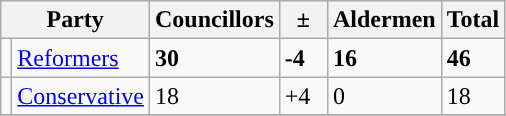<table class="wikitable">
<tr>
<th colspan="2">Party</th>
<th>Councillors</th>
<th>  ±  </th>
<th>Aldermen</th>
<th>Total</th>
</tr>
<tr>
<td style="background-color: "></td>
<td><a href='#'>Reformers</a></td>
<td><strong>30</strong></td>
<td><strong>-4</strong></td>
<td><strong>16</strong></td>
<td><strong>46</strong></td>
</tr>
<tr>
<td style="background-color: "></td>
<td><a href='#'>Conservative</a></td>
<td>18</td>
<td>+4</td>
<td>0</td>
<td>18</td>
</tr>
<tr>
</tr>
</table>
